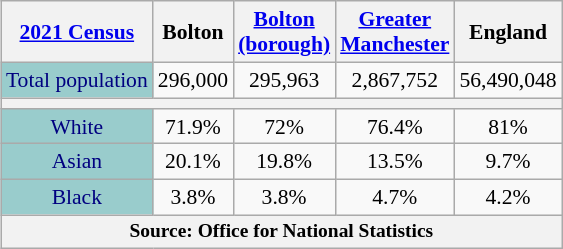<table class="wikitable" style="float: right; margin-left: 1em; font-size: 90%; text-align:center">
<tr>
<th><a href='#'>2021 Census</a></th>
<th>Bolton</th>
<th><a href='#'>Bolton<br>(borough)</a></th>
<th><a href='#'>Greater<br>Manchester</a></th>
<th>England</th>
</tr>
<tr>
<td style="background:#9cc; color:navy;">Total population</td>
<td>296,000</td>
<td>295,963</td>
<td>2,867,752</td>
<td>56,490,048</td>
</tr>
<tr>
<th colspan="5"></th>
</tr>
<tr>
<td style="background:#9cc; color:navy;">White</td>
<td>71.9%</td>
<td>72%</td>
<td>76.4%</td>
<td>81%</td>
</tr>
<tr>
<td style="background:#9cc; color:navy;">Asian</td>
<td>20.1%</td>
<td>19.8%</td>
<td>13.5%</td>
<td>9.7%</td>
</tr>
<tr>
<td style="background:#9cc; color:navy;">Black</td>
<td>3.8%</td>
<td>3.8%</td>
<td>4.7%</td>
<td>4.2%</td>
</tr>
<tr>
<th colspan="5" style="font-size:90%;">Source: Office for National Statistics</th>
</tr>
</table>
